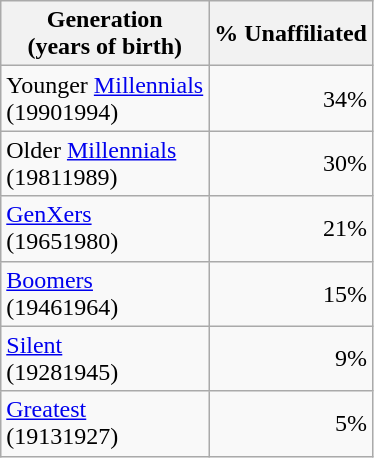<table class="wikitable sortable" style="text-align:right; margin-left:10px">
<tr>
<th align=center>Generation<br>(years of birth)</th>
<th>% Unaffiliated</th>
</tr>
<tr>
<td align=left>Younger <a href='#'>Millennials</a><br>(19901994)</td>
<td>34%</td>
</tr>
<tr>
<td align=left>Older <a href='#'>Millennials</a><br>(19811989)</td>
<td>30%</td>
</tr>
<tr>
<td align=left><a href='#'>GenXers</a><br>(19651980)</td>
<td>21%</td>
</tr>
<tr>
<td align=left><a href='#'>Boomers</a><br>(19461964)</td>
<td>15%</td>
</tr>
<tr>
<td align=left><a href='#'>Silent</a><br>(19281945)</td>
<td>9%</td>
</tr>
<tr>
<td align=left><a href='#'>Greatest</a><br>(19131927)</td>
<td>5%</td>
</tr>
</table>
